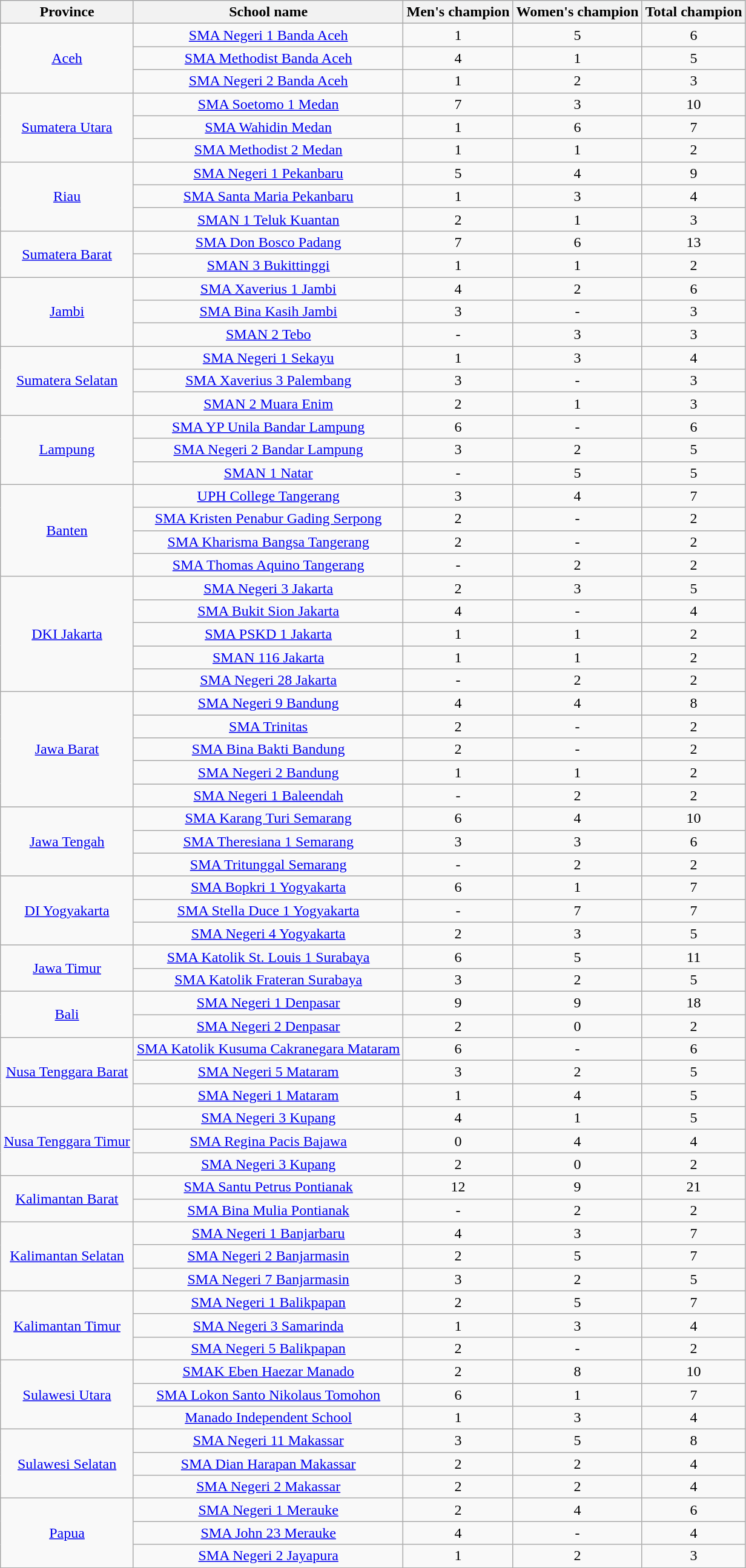<table class="wikitable" style="text-align:center;">
<tr style="background-color:#ecf4ff;">
<th>Province</th>
<th>School name</th>
<th>Men's champion</th>
<th>Women's champion</th>
<th>Total champion</th>
</tr>
<tr>
<td rowspan="3"><a href='#'>Aceh</a></td>
<td><a href='#'>SMA Negeri 1 Banda Aceh</a></td>
<td>1</td>
<td>5</td>
<td>6</td>
</tr>
<tr>
<td><a href='#'>SMA Methodist Banda Aceh</a></td>
<td>4</td>
<td>1</td>
<td>5</td>
</tr>
<tr>
<td><a href='#'>SMA Negeri 2 Banda Aceh</a></td>
<td>1</td>
<td>2</td>
<td>3</td>
</tr>
<tr>
<td rowspan="3"><a href='#'>Sumatera Utara</a></td>
<td><a href='#'>SMA Soetomo 1 Medan</a></td>
<td>7</td>
<td>3</td>
<td>10</td>
</tr>
<tr>
<td><a href='#'>SMA Wahidin Medan</a></td>
<td>1</td>
<td>6</td>
<td>7</td>
</tr>
<tr>
<td><a href='#'>SMA Methodist 2 Medan</a></td>
<td>1</td>
<td>1</td>
<td>2</td>
</tr>
<tr>
<td rowspan="3"><a href='#'>Riau</a></td>
<td><a href='#'>SMA Negeri 1 Pekanbaru</a></td>
<td>5</td>
<td>4</td>
<td>9</td>
</tr>
<tr>
<td><a href='#'>SMA Santa Maria Pekanbaru</a></td>
<td>1</td>
<td>3</td>
<td>4</td>
</tr>
<tr>
<td><a href='#'>SMAN 1 Teluk Kuantan</a></td>
<td>2</td>
<td>1</td>
<td>3</td>
</tr>
<tr>
<td rowspan="2"><a href='#'>Sumatera Barat</a></td>
<td><a href='#'>SMA Don Bosco Padang</a></td>
<td>7</td>
<td>6</td>
<td>13</td>
</tr>
<tr>
<td><a href='#'>SMAN 3 Bukittinggi</a></td>
<td>1</td>
<td>1</td>
<td>2</td>
</tr>
<tr>
<td rowspan="3"><a href='#'>Jambi</a></td>
<td><a href='#'>SMA Xaverius 1 Jambi</a></td>
<td>4</td>
<td>2</td>
<td>6</td>
</tr>
<tr>
<td><a href='#'>SMA Bina Kasih Jambi</a></td>
<td>3</td>
<td>-</td>
<td>3</td>
</tr>
<tr>
<td><a href='#'>SMAN 2 Tebo</a></td>
<td>-</td>
<td>3</td>
<td>3</td>
</tr>
<tr>
<td rowspan="3"><a href='#'>Sumatera Selatan</a></td>
<td><a href='#'>SMA Negeri 1 Sekayu</a></td>
<td>1</td>
<td>3</td>
<td>4</td>
</tr>
<tr>
<td><a href='#'>SMA Xaverius 3 Palembang</a></td>
<td>3</td>
<td>-</td>
<td>3</td>
</tr>
<tr>
<td><a href='#'>SMAN 2 Muara Enim</a></td>
<td>2</td>
<td>1</td>
<td>3</td>
</tr>
<tr>
<td rowspan="3"><a href='#'>Lampung</a></td>
<td><a href='#'>SMA YP Unila Bandar Lampung</a></td>
<td>6</td>
<td>-</td>
<td>6</td>
</tr>
<tr>
<td><a href='#'>SMA Negeri 2 Bandar Lampung</a></td>
<td>3</td>
<td>2</td>
<td>5</td>
</tr>
<tr>
<td><a href='#'>SMAN 1 Natar</a></td>
<td>-</td>
<td>5</td>
<td>5</td>
</tr>
<tr>
<td rowspan="4"><a href='#'>Banten</a></td>
<td><a href='#'>UPH College Tangerang</a></td>
<td>3</td>
<td>4</td>
<td>7</td>
</tr>
<tr>
<td><a href='#'>SMA Kristen Penabur Gading Serpong</a></td>
<td>2</td>
<td>-</td>
<td>2</td>
</tr>
<tr>
<td><a href='#'>SMA Kharisma Bangsa Tangerang</a></td>
<td>2</td>
<td>-</td>
<td>2</td>
</tr>
<tr>
<td><a href='#'>SMA Thomas Aquino Tangerang</a></td>
<td>-</td>
<td>2</td>
<td>2</td>
</tr>
<tr>
<td rowspan="5"><a href='#'>DKI Jakarta</a></td>
<td><a href='#'>SMA Negeri 3 Jakarta</a></td>
<td>2</td>
<td>3</td>
<td>5</td>
</tr>
<tr>
<td><a href='#'>SMA Bukit Sion Jakarta</a></td>
<td>4</td>
<td>-</td>
<td>4</td>
</tr>
<tr>
<td><a href='#'>SMA PSKD 1 Jakarta</a></td>
<td>1</td>
<td>1</td>
<td>2</td>
</tr>
<tr>
<td><a href='#'>SMAN 116 Jakarta</a></td>
<td>1</td>
<td>1</td>
<td>2</td>
</tr>
<tr>
<td><a href='#'>SMA Negeri 28 Jakarta</a></td>
<td>-</td>
<td>2</td>
<td>2</td>
</tr>
<tr>
<td rowspan="5"><a href='#'>Jawa Barat</a></td>
<td><a href='#'>SMA Negeri 9 Bandung</a></td>
<td>4</td>
<td>4</td>
<td>8</td>
</tr>
<tr>
<td><a href='#'>SMA Trinitas</a></td>
<td>2</td>
<td>-</td>
<td>2</td>
</tr>
<tr>
<td><a href='#'>SMA Bina Bakti Bandung</a></td>
<td>2</td>
<td>-</td>
<td>2</td>
</tr>
<tr>
<td><a href='#'>SMA Negeri 2 Bandung</a></td>
<td>1</td>
<td>1</td>
<td>2</td>
</tr>
<tr>
<td><a href='#'>SMA Negeri 1 Baleendah</a></td>
<td>-</td>
<td>2</td>
<td>2</td>
</tr>
<tr>
<td rowspan="3"><a href='#'>Jawa Tengah</a></td>
<td><a href='#'>SMA Karang Turi Semarang</a></td>
<td>6</td>
<td>4</td>
<td>10</td>
</tr>
<tr>
<td><a href='#'>SMA Theresiana 1 Semarang</a></td>
<td>3</td>
<td>3</td>
<td>6</td>
</tr>
<tr>
<td><a href='#'>SMA Tritunggal Semarang</a></td>
<td>-</td>
<td>2</td>
<td>2</td>
</tr>
<tr>
<td rowspan="3"><a href='#'>DI Yogyakarta</a></td>
<td><a href='#'>SMA Bopkri 1 Yogyakarta</a></td>
<td>6</td>
<td>1</td>
<td>7</td>
</tr>
<tr>
<td><a href='#'>SMA Stella Duce 1 Yogyakarta</a></td>
<td>-</td>
<td>7</td>
<td>7</td>
</tr>
<tr>
<td><a href='#'>SMA Negeri 4 Yogyakarta</a></td>
<td>2</td>
<td>3</td>
<td>5</td>
</tr>
<tr>
<td rowspan="2"><a href='#'>Jawa Timur</a></td>
<td><a href='#'>SMA Katolik St. Louis 1 Surabaya</a></td>
<td>6</td>
<td>5</td>
<td>11</td>
</tr>
<tr>
<td><a href='#'>SMA Katolik Frateran Surabaya</a></td>
<td>3</td>
<td>2</td>
<td>5</td>
</tr>
<tr>
<td rowspan="2"><a href='#'>Bali</a></td>
<td><a href='#'>SMA Negeri 1 Denpasar</a></td>
<td>9</td>
<td>9</td>
<td>18</td>
</tr>
<tr>
<td><a href='#'>SMA Negeri 2 Denpasar</a></td>
<td>2</td>
<td>0</td>
<td>2</td>
</tr>
<tr>
<td rowspan="3"><a href='#'>Nusa Tenggara Barat</a></td>
<td><a href='#'>SMA Katolik Kusuma Cakranegara Mataram</a></td>
<td>6</td>
<td>-</td>
<td>6</td>
</tr>
<tr>
<td><a href='#'>SMA Negeri 5 Mataram</a></td>
<td>3</td>
<td>2</td>
<td>5</td>
</tr>
<tr>
<td><a href='#'>SMA Negeri 1 Mataram</a></td>
<td>1</td>
<td>4</td>
<td>5</td>
</tr>
<tr>
<td rowspan="3"><a href='#'>Nusa Tenggara Timur</a></td>
<td><a href='#'>SMA Negeri 3 Kupang</a></td>
<td>4</td>
<td>1</td>
<td>5</td>
</tr>
<tr>
<td><a href='#'>SMA Regina Pacis Bajawa</a></td>
<td>0</td>
<td>4</td>
<td>4</td>
</tr>
<tr>
<td><a href='#'>SMA Negeri 3 Kupang</a></td>
<td>2</td>
<td>0</td>
<td>2</td>
</tr>
<tr>
<td rowspan="2"><a href='#'>Kalimantan Barat</a></td>
<td><a href='#'>SMA Santu Petrus Pontianak</a></td>
<td>12</td>
<td>9</td>
<td>21</td>
</tr>
<tr>
<td><a href='#'>SMA Bina Mulia Pontianak</a></td>
<td>-</td>
<td>2</td>
<td>2</td>
</tr>
<tr>
<td rowspan="3"><a href='#'>Kalimantan Selatan</a></td>
<td><a href='#'>SMA Negeri 1 Banjarbaru</a></td>
<td>4</td>
<td>3</td>
<td>7</td>
</tr>
<tr>
<td><a href='#'>SMA Negeri 2 Banjarmasin</a></td>
<td>2</td>
<td>5</td>
<td>7</td>
</tr>
<tr>
<td><a href='#'>SMA Negeri 7 Banjarmasin</a></td>
<td>3</td>
<td>2</td>
<td>5</td>
</tr>
<tr>
<td rowspan="3"><a href='#'>Kalimantan Timur</a></td>
<td><a href='#'>SMA Negeri 1 Balikpapan</a></td>
<td>2</td>
<td>5</td>
<td>7</td>
</tr>
<tr>
<td><a href='#'>SMA Negeri 3 Samarinda</a></td>
<td>1</td>
<td>3</td>
<td>4</td>
</tr>
<tr>
<td><a href='#'>SMA Negeri 5 Balikpapan</a></td>
<td>2</td>
<td>-</td>
<td>2</td>
</tr>
<tr>
<td rowspan="3"><a href='#'>Sulawesi Utara</a></td>
<td><a href='#'>SMAK Eben Haezar Manado</a></td>
<td>2</td>
<td>8</td>
<td>10</td>
</tr>
<tr>
<td><a href='#'>SMA Lokon Santo Nikolaus Tomohon</a></td>
<td>6</td>
<td>1</td>
<td>7</td>
</tr>
<tr>
<td><a href='#'>Manado Independent School</a></td>
<td>1</td>
<td>3</td>
<td>4</td>
</tr>
<tr>
<td rowspan="3"><a href='#'>Sulawesi Selatan</a></td>
<td><a href='#'>SMA Negeri 11 Makassar</a></td>
<td>3</td>
<td>5</td>
<td>8</td>
</tr>
<tr>
<td><a href='#'>SMA Dian Harapan Makassar</a></td>
<td>2</td>
<td>2</td>
<td>4</td>
</tr>
<tr>
<td><a href='#'>SMA Negeri 2 Makassar</a></td>
<td>2</td>
<td>2</td>
<td>4</td>
</tr>
<tr>
<td rowspan="3"><a href='#'>Papua</a></td>
<td><a href='#'>SMA Negeri 1 Merauke</a></td>
<td>2</td>
<td>4</td>
<td>6</td>
</tr>
<tr>
<td><a href='#'>SMA John 23 Merauke</a></td>
<td>4</td>
<td>-</td>
<td>4</td>
</tr>
<tr>
<td><a href='#'>SMA Negeri 2 Jayapura</a></td>
<td>1</td>
<td>2</td>
<td>3</td>
</tr>
</table>
